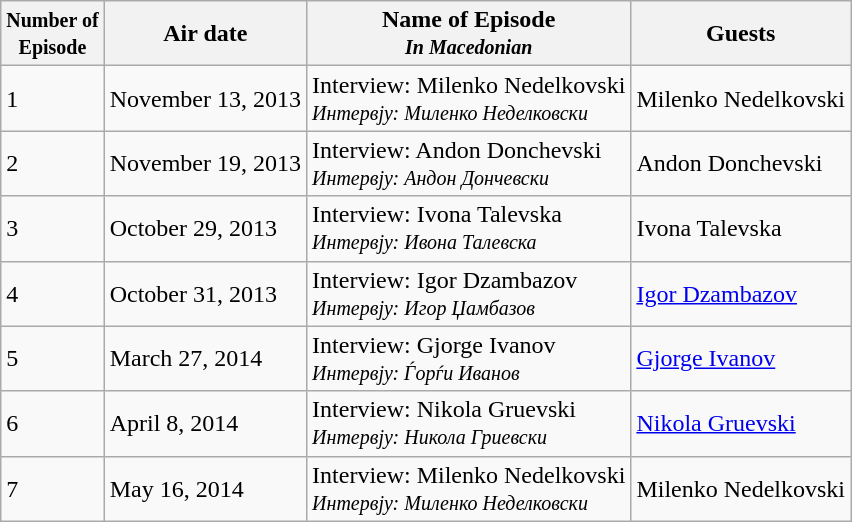<table class="wikitable">
<tr>
<th><small>Number of <br> Episode</small></th>
<th>Air date</th>
<th>Name of Episode <br> <small><em>In Macedonian</em></small></th>
<th>Guests</th>
</tr>
<tr>
<td>1</td>
<td>November 13, 2013</td>
<td>Interview: Milenko Nedelkovski <br> <small><em>Интервју: Миленко Неделковски</em></small></td>
<td>Milenko Nedelkovski </td>
</tr>
<tr>
<td>2</td>
<td>November 19, 2013</td>
<td>Interview: Andon Donchevski <br> <small><em>Интервју: Андон Дончевски</em></small></td>
<td>Andon Donchevski </td>
</tr>
<tr>
<td>3</td>
<td>October 29, 2013</td>
<td>Interview: Ivona Talevska <br> <small><em>Интервју: Ивона Талевска</em></small></td>
<td>Ivona Talevska </td>
</tr>
<tr>
<td>4</td>
<td>October 31, 2013</td>
<td>Interview: Igor Dzambazov <br> <small><em>Интервју: Игор Џамбазов</em></small></td>
<td><a href='#'>Igor Dzambazov</a> </td>
</tr>
<tr>
<td>5</td>
<td>March 27, 2014</td>
<td>Interview: Gjorge Ivanov <br> <small><em>Интервју: Ѓорѓи Иванов</em></small></td>
<td><a href='#'>Gjorge Ivanov</a> </td>
</tr>
<tr>
<td>6</td>
<td>April 8, 2014</td>
<td>Interview: Nikola Gruevski <br> <small><em>Интервју: Никола Гриевски</em></small></td>
<td><a href='#'>Nikola Gruevski</a> </td>
</tr>
<tr>
<td>7</td>
<td>May 16, 2014</td>
<td>Interview: Milenko Nedelkovski <br> <small><em>Интервју: Миленко Неделковски</em></small></td>
<td>Milenko Nedelkovski </td>
</tr>
</table>
